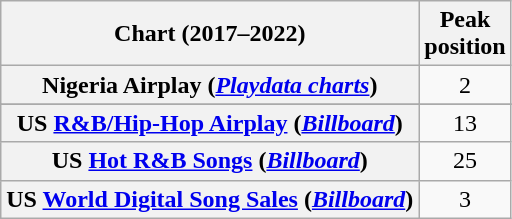<table class="wikitable sortable plainrowheaders" style="text-align:center">
<tr>
<th scope="col">Chart (2017–2022)</th>
<th scope="col">Peak<br> position</th>
</tr>
<tr>
<th scope="row">Nigeria Airplay (<em><a href='#'>Playdata charts</a></em>)</th>
<td>2</td>
</tr>
<tr>
</tr>
<tr>
<th scope="row">US <a href='#'>R&B/Hip-Hop Airplay</a> (<em><a href='#'>Billboard</a></em>)</th>
<td>13</td>
</tr>
<tr>
<th scope="row">US <a href='#'>Hot R&B Songs</a> (<em><a href='#'>Billboard</a></em>)</th>
<td>25</td>
</tr>
<tr>
<th scope="row">US <a href='#'>World Digital Song Sales</a> (<em><a href='#'>Billboard</a></em>)</th>
<td>3</td>
</tr>
</table>
